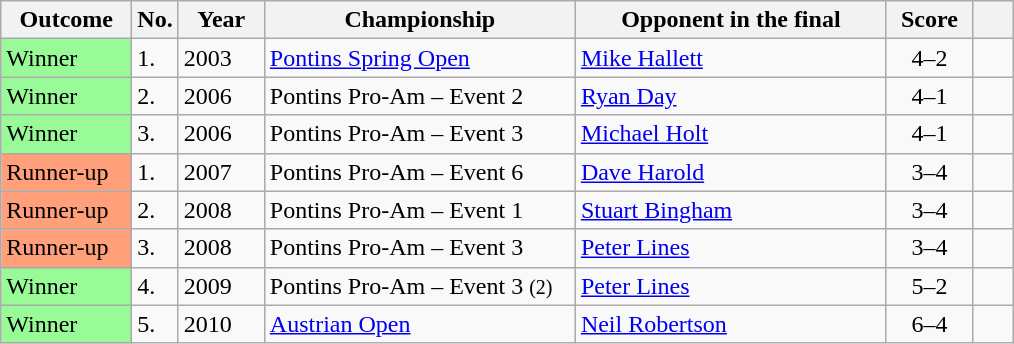<table class="wikitable sortable">
<tr>
<th scope="col" style="width:80px;">Outcome</th>
<th scope="col" style="width:20px;">No.</th>
<th scope="col" style="width:50px;">Year</th>
<th scope="col" style="width:200px;">Championship</th>
<th scope="col" style="width:200px;">Opponent in the final</th>
<th scope="col" style="width:50px;">Score</th>
<th scope="col" style="width:20px;"></th>
</tr>
<tr>
<td style="background:#98fb98;">Winner</td>
<td>1.</td>
<td>2003</td>
<td><a href='#'>Pontins Spring Open</a></td>
<td> <a href='#'>Mike Hallett</a></td>
<td style="text-align:center;">4–2</td>
<td></td>
</tr>
<tr>
<td style="background:#98fb98;">Winner</td>
<td>2.</td>
<td>2006</td>
<td>Pontins Pro-Am – Event 2</td>
<td> <a href='#'>Ryan Day</a></td>
<td style="text-align:center;">4–1</td>
<td></td>
</tr>
<tr>
<td style="background:#98fb98;">Winner</td>
<td>3.</td>
<td>2006</td>
<td>Pontins Pro-Am – Event 3</td>
<td> <a href='#'>Michael Holt</a></td>
<td style="text-align:center;">4–1</td>
<td></td>
</tr>
<tr>
<td style="background:#ffa07a;">Runner-up</td>
<td>1.</td>
<td>2007</td>
<td>Pontins Pro-Am – Event 6</td>
<td> <a href='#'>Dave Harold</a></td>
<td style="text-align:center;">3–4</td>
<td></td>
</tr>
<tr>
<td style="background:#ffa07a;">Runner-up</td>
<td>2.</td>
<td>2008</td>
<td>Pontins Pro-Am – Event 1</td>
<td> <a href='#'>Stuart Bingham</a></td>
<td style="text-align:center;">3–4</td>
<td></td>
</tr>
<tr>
<td style="background:#ffa07a;">Runner-up</td>
<td>3.</td>
<td>2008</td>
<td>Pontins Pro-Am – Event 3</td>
<td> <a href='#'>Peter Lines</a></td>
<td style="text-align:center;">3–4</td>
<td></td>
</tr>
<tr>
<td style="background:#98fb98;">Winner</td>
<td>4.</td>
<td>2009</td>
<td>Pontins Pro-Am – Event 3 <small>(2)</small></td>
<td> <a href='#'>Peter Lines</a></td>
<td style="text-align:center;">5–2</td>
<td></td>
</tr>
<tr>
<td style="background:#98fb98;">Winner</td>
<td>5.</td>
<td>2010</td>
<td><a href='#'>Austrian Open</a></td>
<td> <a href='#'>Neil Robertson</a></td>
<td style="text-align:center;">6–4</td>
<td></td>
</tr>
</table>
